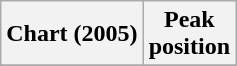<table class="wikitable sortable">
<tr>
<th align="left">Chart (2005)</th>
<th align="left">Peak<br>position</th>
</tr>
<tr>
</tr>
</table>
